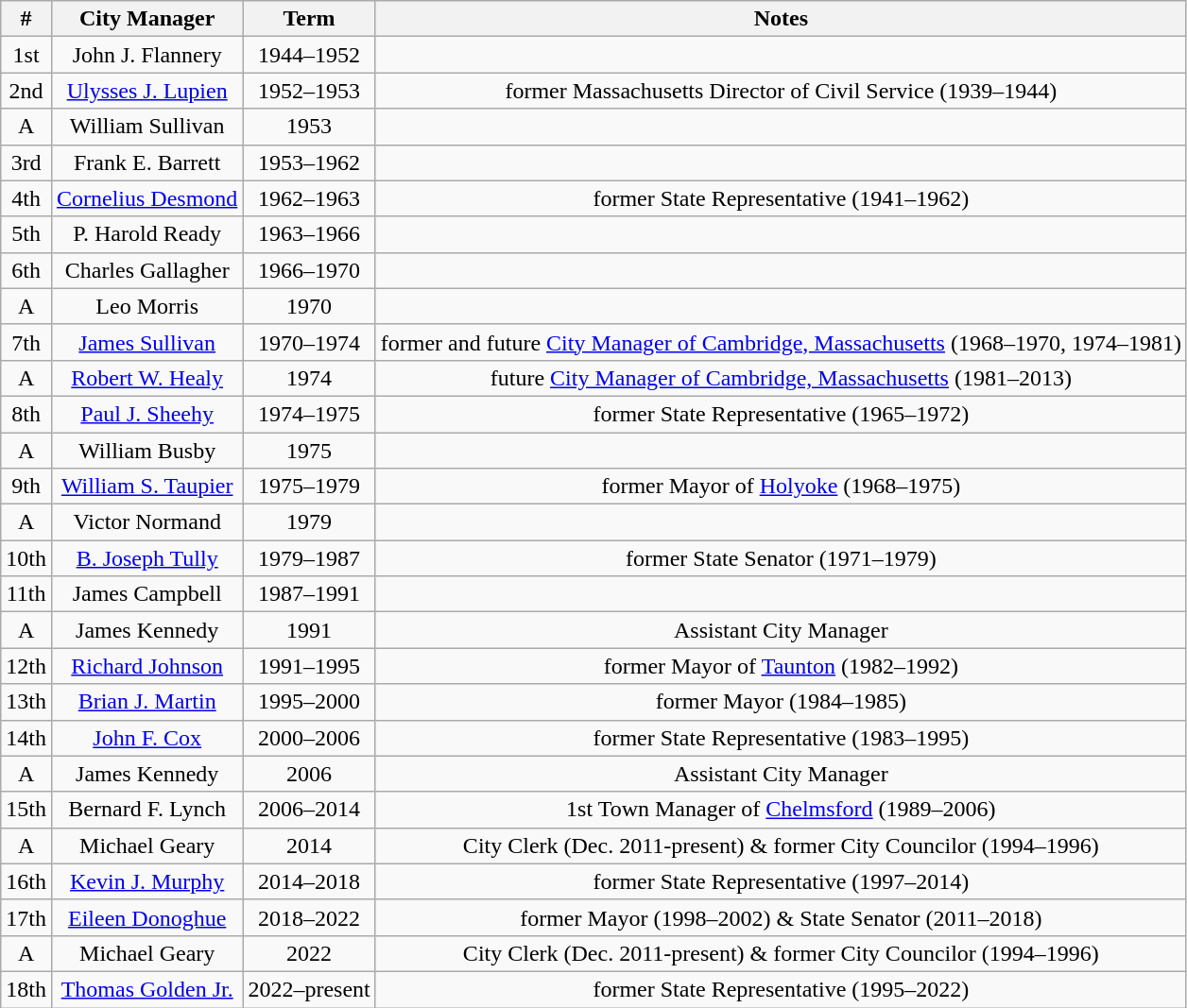<table class=wikitable style="text-align:center">
<tr>
<th>#</th>
<th>City Manager</th>
<th>Term</th>
<th>Notes</th>
</tr>
<tr>
<td>1st</td>
<td>John J. Flannery</td>
<td>1944–1952</td>
<td></td>
</tr>
<tr>
<td>2nd</td>
<td><a href='#'>Ulysses J. Lupien</a></td>
<td>1952–1953</td>
<td>former Massachusetts Director of Civil Service (1939–1944)</td>
</tr>
<tr>
<td>A</td>
<td>William Sullivan</td>
<td>1953</td>
<td></td>
</tr>
<tr>
<td>3rd</td>
<td>Frank E. Barrett</td>
<td>1953–1962</td>
<td></td>
</tr>
<tr>
<td>4th</td>
<td><a href='#'>Cornelius Desmond</a></td>
<td>1962–1963</td>
<td>former State Representative (1941–1962)</td>
</tr>
<tr>
<td>5th</td>
<td>P. Harold Ready</td>
<td>1963–1966</td>
<td></td>
</tr>
<tr>
<td>6th</td>
<td>Charles Gallagher</td>
<td>1966–1970</td>
<td></td>
</tr>
<tr>
<td>A</td>
<td>Leo Morris</td>
<td>1970</td>
<td></td>
</tr>
<tr>
<td>7th</td>
<td><a href='#'>James Sullivan</a></td>
<td>1970–1974</td>
<td>former and future <a href='#'>City Manager of Cambridge, Massachusetts</a> (1968–1970, 1974–1981)</td>
</tr>
<tr>
<td>A</td>
<td><a href='#'>Robert W. Healy</a></td>
<td>1974</td>
<td>future <a href='#'>City Manager of Cambridge, Massachusetts</a> (1981–2013)</td>
</tr>
<tr>
<td>8th</td>
<td><a href='#'>Paul J. Sheehy</a></td>
<td>1974–1975</td>
<td>former State Representative (1965–1972)</td>
</tr>
<tr>
<td>A</td>
<td>William Busby</td>
<td>1975</td>
<td></td>
</tr>
<tr>
<td>9th</td>
<td><a href='#'>William S. Taupier</a></td>
<td>1975–1979</td>
<td>former Mayor of <a href='#'>Holyoke</a> (1968–1975)</td>
</tr>
<tr>
<td>A</td>
<td>Victor Normand</td>
<td>1979</td>
<td></td>
</tr>
<tr>
<td>10th</td>
<td><a href='#'>B. Joseph Tully</a></td>
<td>1979–1987</td>
<td>former State Senator (1971–1979)</td>
</tr>
<tr>
<td>11th</td>
<td>James Campbell</td>
<td>1987–1991</td>
<td></td>
</tr>
<tr>
<td>A</td>
<td>James Kennedy</td>
<td>1991</td>
<td>Assistant City Manager</td>
</tr>
<tr>
<td>12th</td>
<td><a href='#'>Richard Johnson</a></td>
<td>1991–1995</td>
<td>former Mayor of <a href='#'>Taunton</a> (1982–1992)</td>
</tr>
<tr>
<td>13th</td>
<td><a href='#'>Brian J. Martin</a></td>
<td>1995–2000</td>
<td>former Mayor (1984–1985)</td>
</tr>
<tr>
<td>14th</td>
<td><a href='#'>John F. Cox</a></td>
<td>2000–2006</td>
<td>former State Representative (1983–1995)</td>
</tr>
<tr>
<td>A</td>
<td>James Kennedy</td>
<td>2006</td>
<td>Assistant City Manager</td>
</tr>
<tr>
<td>15th</td>
<td>Bernard F. Lynch</td>
<td>2006–2014</td>
<td>1st Town Manager of <a href='#'>Chelmsford</a> (1989–2006)</td>
</tr>
<tr>
<td>A</td>
<td>Michael Geary</td>
<td>2014</td>
<td>City Clerk (Dec. 2011-present) & former City Councilor (1994–1996)</td>
</tr>
<tr>
<td>16th</td>
<td><a href='#'>Kevin J. Murphy</a></td>
<td>2014–2018</td>
<td>former State Representative (1997–2014)</td>
</tr>
<tr>
<td>17th</td>
<td><a href='#'>Eileen Donoghue</a></td>
<td>2018–2022</td>
<td>former Mayor (1998–2002) & State Senator (2011–2018)</td>
</tr>
<tr>
<td>A</td>
<td>Michael Geary</td>
<td>2022</td>
<td>City Clerk (Dec. 2011-present) & former City Councilor (1994–1996)</td>
</tr>
<tr>
<td>18th</td>
<td><a href='#'>Thomas Golden Jr.</a></td>
<td>2022–present</td>
<td>former State Representative (1995–2022)</td>
</tr>
</table>
